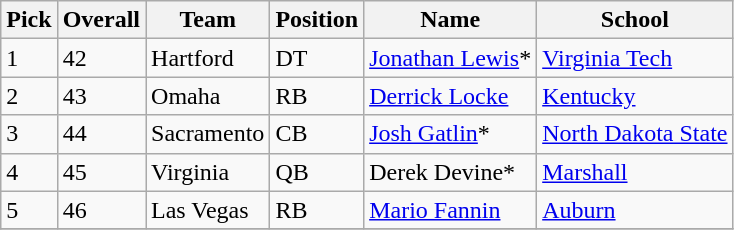<table class="wikitable">
<tr>
<th>Pick</th>
<th>Overall</th>
<th>Team</th>
<th>Position</th>
<th>Name</th>
<th>School</th>
</tr>
<tr>
<td>1</td>
<td>42</td>
<td>Hartford</td>
<td>DT</td>
<td><a href='#'>Jonathan Lewis</a>*</td>
<td><a href='#'>Virginia Tech</a></td>
</tr>
<tr>
<td>2</td>
<td>43</td>
<td>Omaha</td>
<td>RB</td>
<td><a href='#'>Derrick Locke</a></td>
<td><a href='#'>Kentucky</a></td>
</tr>
<tr>
<td>3</td>
<td>44</td>
<td>Sacramento</td>
<td>CB</td>
<td><a href='#'>Josh Gatlin</a>*</td>
<td><a href='#'>North Dakota State</a></td>
</tr>
<tr>
<td>4</td>
<td>45</td>
<td>Virginia</td>
<td>QB</td>
<td>Derek Devine*</td>
<td><a href='#'>Marshall</a></td>
</tr>
<tr>
<td>5</td>
<td>46</td>
<td>Las Vegas</td>
<td>RB</td>
<td><a href='#'>Mario Fannin</a></td>
<td><a href='#'>Auburn</a></td>
</tr>
<tr>
</tr>
</table>
